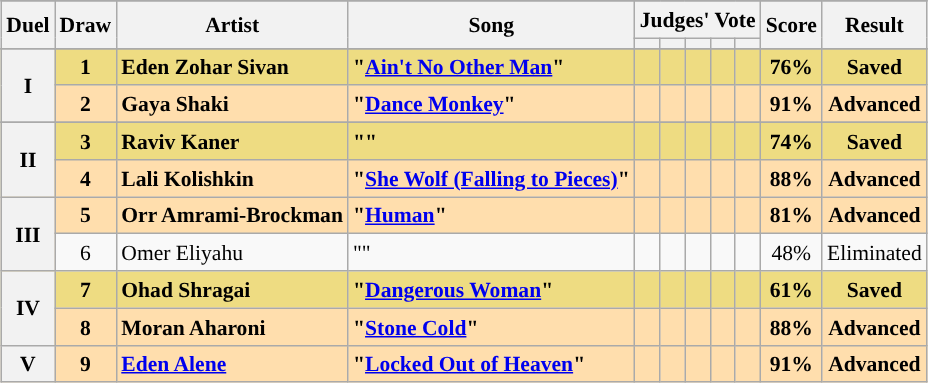<table class="sortable wikitable" style="margin: 1em auto 1em auto; text-align:center; font-size:90%; line-height:18px;">
<tr>
</tr>
<tr>
<th rowspan="2" class="unsortable">Duel</th>
<th rowspan="2">Draw</th>
<th rowspan="2">Artist</th>
<th rowspan="2">Song</th>
<th colspan="5" class="unsortable">Judges' Vote</th>
<th rowspan="2">Score</th>
<th rowspan="2">Result</th>
</tr>
<tr>
<th class="unsortable"></th>
<th class="unsortable"></th>
<th class="unsortable"></th>
<th class="unsortable"></th>
<th class="unsortable"></th>
</tr>
<tr>
</tr>
<tr style="font-weight:bold; background:#eedc82;">
<th rowspan="2">I</th>
<td>1</td>
<td align="left">Eden Zohar Sivan</td>
<td align="left">"<a href='#'>Ain't No Other Man</a>"</td>
<td></td>
<td></td>
<td></td>
<td></td>
<td></td>
<td>76%</td>
<td>Saved</td>
</tr>
<tr style="font-weight:bold; background:navajowhite;">
<td>2</td>
<td align="left">Gaya Shaki</td>
<td align="left">"<a href='#'>Dance Monkey</a>"</td>
<td></td>
<td></td>
<td></td>
<td></td>
<td></td>
<td>91%</td>
<td>Advanced</td>
</tr>
<tr>
</tr>
<tr style="font-weight:bold; background:#eedc82;">
<th rowspan="2">II</th>
<td>3</td>
<td align="left">Raviv Kaner</td>
<td align="left">""</td>
<td></td>
<td></td>
<td></td>
<td></td>
<td></td>
<td>74%</td>
<td>Saved</td>
</tr>
<tr style="font-weight:bold; background:navajowhite;">
<td>4</td>
<td align="left">Lali Kolishkin</td>
<td align="left">"<a href='#'>She Wolf (Falling to Pieces)</a>"</td>
<td></td>
<td></td>
<td></td>
<td></td>
<td></td>
<td>88%</td>
<td>Advanced</td>
</tr>
<tr style="font-weight:bold; background:navajowhite;">
<th rowspan="2">III</th>
<td>5</td>
<td align="left">Orr Amrami-Brockman</td>
<td align="left">"<a href='#'>Human</a>"</td>
<td></td>
<td></td>
<td></td>
<td></td>
<td></td>
<td>81%</td>
<td>Advanced</td>
</tr>
<tr>
<td>6</td>
<td align="left">Omer Eliyahu</td>
<td align="left">""</td>
<td></td>
<td></td>
<td></td>
<td></td>
<td></td>
<td>48%</td>
<td>Eliminated</td>
</tr>
<tr style="font-weight:bold; background:#eedc82;">
<th rowspan="2">IV</th>
<td>7</td>
<td align="left">Ohad Shragai</td>
<td align="left">"<a href='#'>Dangerous Woman</a>"</td>
<td></td>
<td></td>
<td></td>
<td></td>
<td></td>
<td>61%</td>
<td>Saved</td>
</tr>
<tr style="font-weight:bold; background:navajowhite;">
<td>8</td>
<td align="left">Moran Aharoni</td>
<td align="left">"<a href='#'>Stone Cold</a>"</td>
<td></td>
<td></td>
<td></td>
<td></td>
<td></td>
<td>88%</td>
<td>Advanced</td>
</tr>
<tr style="font-weight:bold; background:navajowhite;">
<th>V</th>
<td>9</td>
<td align="left"><a href='#'>Eden Alene</a></td>
<td align="left">"<a href='#'>Locked Out of Heaven</a>"</td>
<td></td>
<td></td>
<td></td>
<td></td>
<td></td>
<td>91%</td>
<td>Advanced</td>
</tr>
</table>
